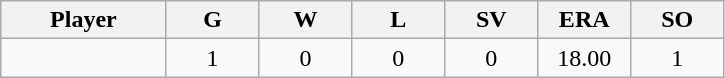<table class="wikitable sortable">
<tr>
<th bgcolor="#DDDDFF" width="16%">Player</th>
<th bgcolor="#DDDDFF" width="9%">G</th>
<th bgcolor="#DDDDFF" width="9%">W</th>
<th bgcolor="#DDDDFF" width="9%">L</th>
<th bgcolor="#DDDDFF" width="9%">SV</th>
<th bgcolor="#DDDDFF" width="9%">ERA</th>
<th bgcolor="#DDDDFF" width="9%">SO</th>
</tr>
<tr align="center">
<td></td>
<td>1</td>
<td>0</td>
<td>0</td>
<td>0</td>
<td>18.00</td>
<td>1</td>
</tr>
</table>
